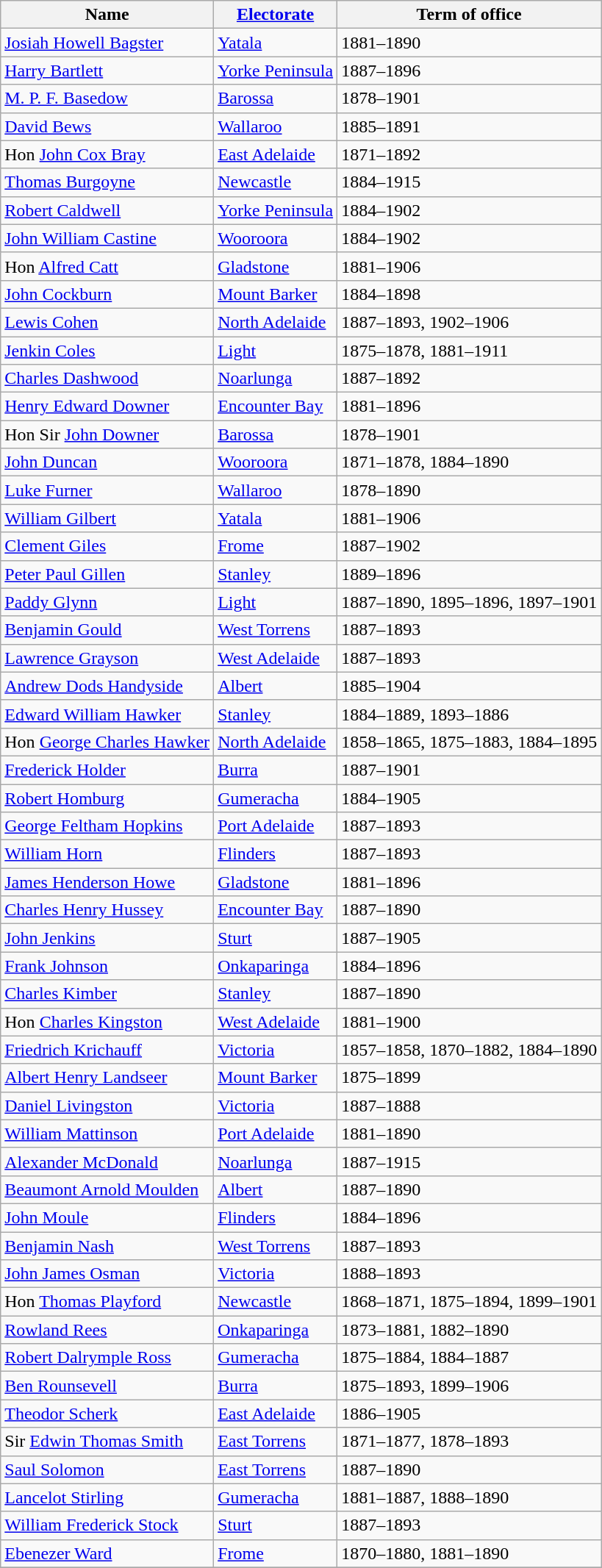<table class="wikitable sortable">
<tr>
<th>Name</th>
<th><a href='#'>Electorate</a></th>
<th>Term of office</th>
</tr>
<tr>
<td><a href='#'>Josiah Howell Bagster</a></td>
<td><a href='#'>Yatala</a></td>
<td>1881–1890</td>
</tr>
<tr>
<td><a href='#'>Harry Bartlett</a></td>
<td><a href='#'>Yorke Peninsula</a></td>
<td>1887–1896</td>
</tr>
<tr>
<td><a href='#'>M. P. F. Basedow</a></td>
<td><a href='#'>Barossa</a></td>
<td>1878–1901</td>
</tr>
<tr>
<td><a href='#'>David Bews</a></td>
<td><a href='#'>Wallaroo</a></td>
<td>1885–1891</td>
</tr>
<tr>
<td>Hon <a href='#'>John Cox Bray</a></td>
<td><a href='#'>East Adelaide</a></td>
<td>1871–1892</td>
</tr>
<tr>
<td><a href='#'>Thomas Burgoyne</a></td>
<td><a href='#'>Newcastle</a></td>
<td>1884–1915</td>
</tr>
<tr>
<td><a href='#'>Robert Caldwell</a></td>
<td><a href='#'>Yorke Peninsula</a></td>
<td>1884–1902</td>
</tr>
<tr>
<td><a href='#'>John William Castine</a></td>
<td><a href='#'>Wooroora</a></td>
<td>1884–1902</td>
</tr>
<tr>
<td>Hon <a href='#'>Alfred Catt</a></td>
<td><a href='#'>Gladstone</a></td>
<td>1881–1906</td>
</tr>
<tr>
<td><a href='#'>John Cockburn</a></td>
<td><a href='#'>Mount Barker</a></td>
<td>1884–1898</td>
</tr>
<tr>
<td><a href='#'>Lewis Cohen</a></td>
<td><a href='#'>North Adelaide</a></td>
<td>1887–1893, 1902–1906</td>
</tr>
<tr>
<td><a href='#'>Jenkin Coles</a></td>
<td><a href='#'>Light</a></td>
<td>1875–1878, 1881–1911</td>
</tr>
<tr>
<td><a href='#'>Charles Dashwood</a></td>
<td><a href='#'>Noarlunga</a></td>
<td>1887–1892</td>
</tr>
<tr>
<td><a href='#'>Henry Edward Downer</a></td>
<td><a href='#'>Encounter Bay</a></td>
<td>1881–1896</td>
</tr>
<tr>
<td>Hon Sir <a href='#'>John Downer</a></td>
<td><a href='#'>Barossa</a></td>
<td>1878–1901</td>
</tr>
<tr>
<td><a href='#'>John Duncan</a></td>
<td><a href='#'>Wooroora</a></td>
<td>1871–1878, 1884–1890</td>
</tr>
<tr>
<td><a href='#'>Luke Furner</a></td>
<td><a href='#'>Wallaroo</a></td>
<td>1878–1890</td>
</tr>
<tr>
<td><a href='#'>William Gilbert</a></td>
<td><a href='#'>Yatala</a></td>
<td>1881–1906</td>
</tr>
<tr>
<td><a href='#'>Clement Giles</a></td>
<td><a href='#'>Frome</a></td>
<td>1887–1902</td>
</tr>
<tr>
<td><a href='#'>Peter Paul Gillen</a> </td>
<td><a href='#'>Stanley</a></td>
<td>1889–1896</td>
</tr>
<tr>
<td><a href='#'>Paddy Glynn</a></td>
<td><a href='#'>Light</a></td>
<td>1887–1890, 1895–1896, 1897–1901</td>
</tr>
<tr>
<td><a href='#'>Benjamin Gould</a></td>
<td><a href='#'>West Torrens</a></td>
<td>1887–1893</td>
</tr>
<tr>
<td><a href='#'>Lawrence Grayson</a></td>
<td><a href='#'>West Adelaide</a></td>
<td>1887–1893</td>
</tr>
<tr>
<td><a href='#'>Andrew Dods Handyside</a></td>
<td><a href='#'>Albert</a></td>
<td>1885–1904</td>
</tr>
<tr>
<td><a href='#'>Edward William Hawker</a> </td>
<td><a href='#'>Stanley</a></td>
<td>1884–1889, 1893–1886</td>
</tr>
<tr>
<td>Hon <a href='#'>George Charles Hawker</a></td>
<td><a href='#'>North Adelaide</a></td>
<td>1858–1865, 1875–1883, 1884–1895</td>
</tr>
<tr>
<td><a href='#'>Frederick Holder</a></td>
<td><a href='#'>Burra</a></td>
<td>1887–1901</td>
</tr>
<tr>
<td><a href='#'>Robert Homburg</a></td>
<td><a href='#'>Gumeracha</a></td>
<td>1884–1905</td>
</tr>
<tr>
<td><a href='#'>George Feltham Hopkins</a></td>
<td><a href='#'>Port Adelaide</a></td>
<td>1887–1893</td>
</tr>
<tr>
<td><a href='#'>William Horn</a></td>
<td><a href='#'>Flinders</a></td>
<td>1887–1893</td>
</tr>
<tr>
<td><a href='#'>James Henderson Howe</a></td>
<td><a href='#'>Gladstone</a></td>
<td>1881–1896</td>
</tr>
<tr>
<td><a href='#'>Charles Henry Hussey</a></td>
<td><a href='#'>Encounter Bay</a></td>
<td>1887–1890</td>
</tr>
<tr>
<td><a href='#'>John Jenkins</a></td>
<td><a href='#'>Sturt</a></td>
<td>1887–1905</td>
</tr>
<tr>
<td><a href='#'>Frank Johnson</a></td>
<td><a href='#'>Onkaparinga</a></td>
<td>1884–1896</td>
</tr>
<tr>
<td><a href='#'>Charles Kimber</a></td>
<td><a href='#'>Stanley</a></td>
<td>1887–1890</td>
</tr>
<tr>
<td>Hon <a href='#'>Charles Kingston</a></td>
<td><a href='#'>West Adelaide</a></td>
<td>1881–1900</td>
</tr>
<tr>
<td><a href='#'>Friedrich Krichauff</a></td>
<td><a href='#'>Victoria</a></td>
<td>1857–1858, 1870–1882, 1884–1890</td>
</tr>
<tr>
<td><a href='#'>Albert Henry Landseer</a></td>
<td><a href='#'>Mount Barker</a></td>
<td>1875–1899</td>
</tr>
<tr>
<td><a href='#'>Daniel Livingston</a> </td>
<td><a href='#'>Victoria</a></td>
<td>1887–1888</td>
</tr>
<tr>
<td><a href='#'>William Mattinson</a></td>
<td><a href='#'>Port Adelaide</a></td>
<td>1881–1890</td>
</tr>
<tr>
<td><a href='#'>Alexander McDonald</a></td>
<td><a href='#'>Noarlunga</a></td>
<td>1887–1915</td>
</tr>
<tr>
<td><a href='#'>Beaumont Arnold Moulden</a></td>
<td><a href='#'>Albert</a></td>
<td>1887–1890</td>
</tr>
<tr>
<td><a href='#'>John Moule</a></td>
<td><a href='#'>Flinders</a></td>
<td>1884–1896</td>
</tr>
<tr>
<td><a href='#'>Benjamin Nash</a></td>
<td><a href='#'>West Torrens</a></td>
<td>1887–1893</td>
</tr>
<tr>
<td><a href='#'>John James Osman</a> </td>
<td><a href='#'>Victoria</a></td>
<td>1888–1893</td>
</tr>
<tr>
<td>Hon <a href='#'>Thomas Playford</a></td>
<td><a href='#'>Newcastle</a></td>
<td>1868–1871, 1875–1894, 1899–1901</td>
</tr>
<tr>
<td><a href='#'>Rowland Rees</a></td>
<td><a href='#'>Onkaparinga</a></td>
<td>1873–1881, 1882–1890</td>
</tr>
<tr>
<td><a href='#'>Robert Dalrymple Ross</a> </td>
<td><a href='#'>Gumeracha</a></td>
<td>1875–1884, 1884–1887</td>
</tr>
<tr>
<td><a href='#'>Ben Rounsevell</a></td>
<td><a href='#'>Burra</a></td>
<td>1875–1893, 1899–1906</td>
</tr>
<tr>
<td><a href='#'>Theodor Scherk</a></td>
<td><a href='#'>East Adelaide</a></td>
<td>1886–1905</td>
</tr>
<tr>
<td>Sir <a href='#'>Edwin Thomas Smith</a></td>
<td><a href='#'>East Torrens</a></td>
<td>1871–1877, 1878–1893</td>
</tr>
<tr>
<td><a href='#'>Saul Solomon</a></td>
<td><a href='#'>East Torrens</a></td>
<td>1887–1890</td>
</tr>
<tr>
<td><a href='#'>Lancelot Stirling</a> </td>
<td><a href='#'>Gumeracha</a></td>
<td>1881–1887, 1888–1890</td>
</tr>
<tr>
<td><a href='#'>William Frederick Stock</a></td>
<td><a href='#'>Sturt</a></td>
<td>1887–1893</td>
</tr>
<tr>
<td><a href='#'>Ebenezer Ward</a></td>
<td><a href='#'>Frome</a></td>
<td>1870–1880, 1881–1890</td>
</tr>
<tr>
</tr>
</table>
